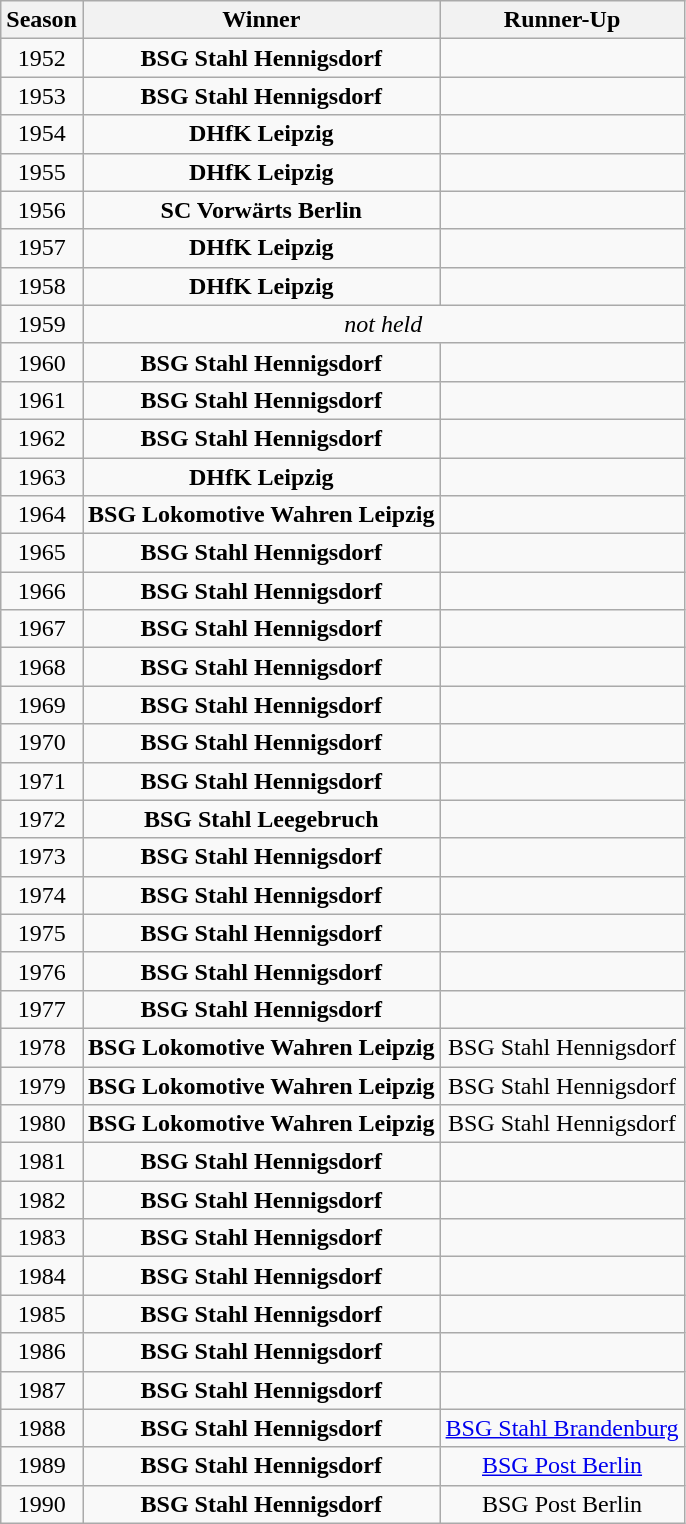<table class="wikitable">
<tr>
<th>Season</th>
<th>Winner</th>
<th>Runner-Up</th>
</tr>
<tr align="center">
<td>1952</td>
<td><strong>BSG Stahl Hennigsdorf</strong></td>
<td></td>
</tr>
<tr align="center">
<td>1953</td>
<td><strong>BSG Stahl Hennigsdorf</strong></td>
<td></td>
</tr>
<tr align="center">
<td>1954</td>
<td><strong>DHfK Leipzig</strong></td>
<td></td>
</tr>
<tr align="center">
<td>1955</td>
<td><strong>DHfK Leipzig</strong></td>
<td></td>
</tr>
<tr align="center">
<td>1956</td>
<td><strong>SC Vorwärts Berlin</strong></td>
<td></td>
</tr>
<tr align="center">
<td>1957</td>
<td><strong>DHfK Leipzig</strong></td>
<td></td>
</tr>
<tr align="center">
<td>1958</td>
<td><strong>DHfK Leipzig</strong></td>
<td></td>
</tr>
<tr align="center">
<td>1959</td>
<td colspan=2><em>not held</em></td>
</tr>
<tr align="center">
<td>1960</td>
<td><strong>BSG Stahl Hennigsdorf</strong></td>
<td></td>
</tr>
<tr align="center">
<td>1961</td>
<td><strong>BSG Stahl Hennigsdorf</strong></td>
<td></td>
</tr>
<tr align="center">
<td>1962</td>
<td><strong>BSG Stahl Hennigsdorf</strong></td>
<td></td>
</tr>
<tr align="center">
<td>1963</td>
<td><strong>DHfK Leipzig</strong></td>
<td></td>
</tr>
<tr align="center">
<td>1964</td>
<td><strong>BSG Lokomotive Wahren Leipzig</strong></td>
<td></td>
</tr>
<tr align="center">
<td>1965</td>
<td><strong>BSG Stahl Hennigsdorf</strong></td>
<td></td>
</tr>
<tr align="center">
<td>1966</td>
<td><strong>BSG Stahl Hennigsdorf</strong></td>
<td></td>
</tr>
<tr align="center">
<td>1967</td>
<td><strong>BSG Stahl Hennigsdorf</strong></td>
<td></td>
</tr>
<tr align="center">
<td>1968</td>
<td><strong>BSG Stahl Hennigsdorf</strong></td>
<td></td>
</tr>
<tr align="center">
<td>1969</td>
<td><strong>BSG Stahl Hennigsdorf</strong></td>
<td></td>
</tr>
<tr align="center">
<td>1970</td>
<td><strong>BSG Stahl Hennigsdorf</strong></td>
<td></td>
</tr>
<tr align="center">
<td>1971</td>
<td><strong>BSG Stahl Hennigsdorf</strong></td>
<td></td>
</tr>
<tr align="center">
<td>1972</td>
<td><strong>BSG Stahl Leegebruch</strong></td>
<td></td>
</tr>
<tr align="center">
<td>1973</td>
<td><strong>BSG Stahl Hennigsdorf</strong></td>
<td></td>
</tr>
<tr align="center">
<td>1974</td>
<td><strong>BSG Stahl Hennigsdorf</strong></td>
<td></td>
</tr>
<tr align="center">
<td>1975</td>
<td><strong>BSG Stahl Hennigsdorf</strong></td>
<td></td>
</tr>
<tr align="center">
<td>1976</td>
<td><strong>BSG Stahl Hennigsdorf</strong></td>
<td></td>
</tr>
<tr align="center">
<td>1977</td>
<td><strong>BSG Stahl Hennigsdorf</strong></td>
<td></td>
</tr>
<tr align="center">
<td>1978</td>
<td><strong>BSG Lokomotive Wahren Leipzig</strong></td>
<td>BSG Stahl Hennigsdorf</td>
</tr>
<tr align="center">
<td>1979</td>
<td><strong>BSG Lokomotive Wahren Leipzig</strong></td>
<td>BSG Stahl Hennigsdorf</td>
</tr>
<tr align="center">
<td>1980</td>
<td><strong>BSG Lokomotive Wahren Leipzig</strong></td>
<td>BSG Stahl Hennigsdorf</td>
</tr>
<tr align="center">
<td>1981</td>
<td><strong>BSG Stahl Hennigsdorf</strong></td>
<td></td>
</tr>
<tr align="center">
<td>1982</td>
<td><strong>BSG Stahl Hennigsdorf</strong></td>
<td></td>
</tr>
<tr align="center">
<td>1983</td>
<td><strong>BSG Stahl Hennigsdorf</strong></td>
<td></td>
</tr>
<tr align="center">
<td>1984</td>
<td><strong>BSG Stahl Hennigsdorf</strong></td>
<td></td>
</tr>
<tr align="center">
<td>1985</td>
<td><strong>BSG Stahl Hennigsdorf</strong></td>
<td></td>
</tr>
<tr align="center">
<td>1986</td>
<td><strong>BSG Stahl Hennigsdorf</strong></td>
<td></td>
</tr>
<tr align="center">
<td>1987</td>
<td><strong>BSG Stahl Hennigsdorf</strong></td>
<td></td>
</tr>
<tr align="center">
<td>1988</td>
<td><strong>BSG Stahl Hennigsdorf</strong></td>
<td><a href='#'>BSG Stahl Brandenburg</a></td>
</tr>
<tr align="center">
<td>1989</td>
<td><strong>BSG Stahl Hennigsdorf</strong></td>
<td><a href='#'>BSG Post Berlin</a></td>
</tr>
<tr align="center">
<td>1990</td>
<td><strong>BSG Stahl Hennigsdorf</strong></td>
<td>BSG Post Berlin</td>
</tr>
</table>
